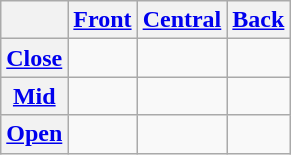<table class="wikitable">
<tr>
<th></th>
<th><a href='#'>Front</a></th>
<th><a href='#'>Central</a></th>
<th><a href='#'>Back</a></th>
</tr>
<tr>
<th><a href='#'>Close</a></th>
<td></td>
<td></td>
<td></td>
</tr>
<tr>
<th><a href='#'>Mid</a></th>
<td></td>
<td></td>
<td></td>
</tr>
<tr>
<th><a href='#'>Open</a></th>
<td></td>
<td></td>
<td></td>
</tr>
</table>
